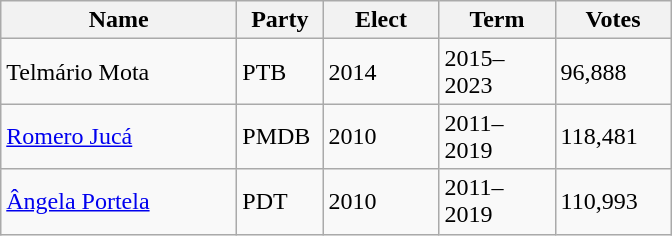<table class="wikitable sortable">
<tr>
<th style="width:150px;">Name</th>
<th style="width:50px;">Party</th>
<th style="width:70px;">Elect</th>
<th style="width:70px;">Term</th>
<th style="width:70px;">Votes</th>
</tr>
<tr>
<td>Telmário Mota</td>
<td>PTB</td>
<td>2014</td>
<td>2015–2023</td>
<td>96,888</td>
</tr>
<tr>
<td><a href='#'>Romero Jucá</a></td>
<td>PMDB</td>
<td>2010</td>
<td>2011–2019</td>
<td>118,481</td>
</tr>
<tr>
<td><a href='#'>Ângela Portela</a></td>
<td>PDT</td>
<td>2010</td>
<td>2011–2019</td>
<td>110,993</td>
</tr>
</table>
